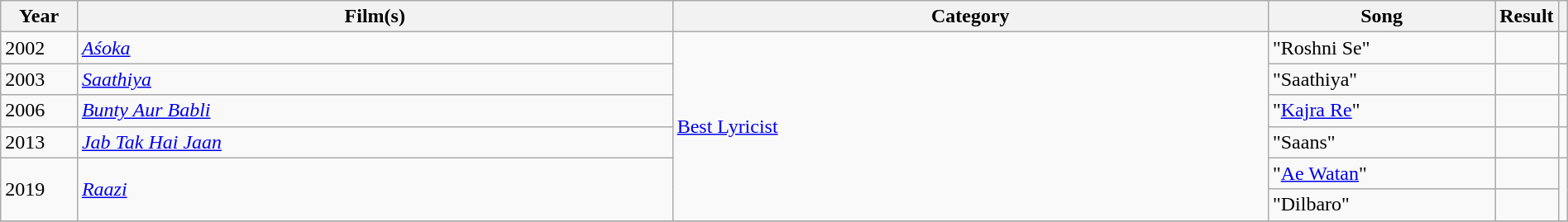<table class="wikitable sortable" width=100%>
<tr>
<th width=5%>Year</th>
<th width=40%>Film(s)</th>
<th width=40%>Category</th>
<th width=40%>Song</th>
<th width=10%>Result</th>
<th width=5%></th>
</tr>
<tr>
<td>2002</td>
<td><em><a href='#'>Aśoka</a></em></td>
<td rowspan="6"><a href='#'>Best Lyricist</a></td>
<td>"Roshni Se"</td>
<td></td>
<td></td>
</tr>
<tr>
<td>2003</td>
<td><em><a href='#'>Saathiya</a></em></td>
<td>"Saathiya"</td>
<td></td>
<td></td>
</tr>
<tr>
<td>2006</td>
<td><em><a href='#'>Bunty Aur Babli</a></em></td>
<td>"<a href='#'>Kajra Re</a>"</td>
<td></td>
<td></td>
</tr>
<tr>
<td>2013</td>
<td><em><a href='#'>Jab Tak Hai Jaan</a></em></td>
<td>"Saans"</td>
<td></td>
<td></td>
</tr>
<tr>
<td rowspan="2">2019</td>
<td rowspan="2"><em><a href='#'>Raazi</a></em></td>
<td>"<a href='#'>Ae Watan</a>"</td>
<td></td>
<td rowspan="2"></td>
</tr>
<tr>
<td>"Dilbaro"</td>
<td></td>
</tr>
<tr>
</tr>
</table>
